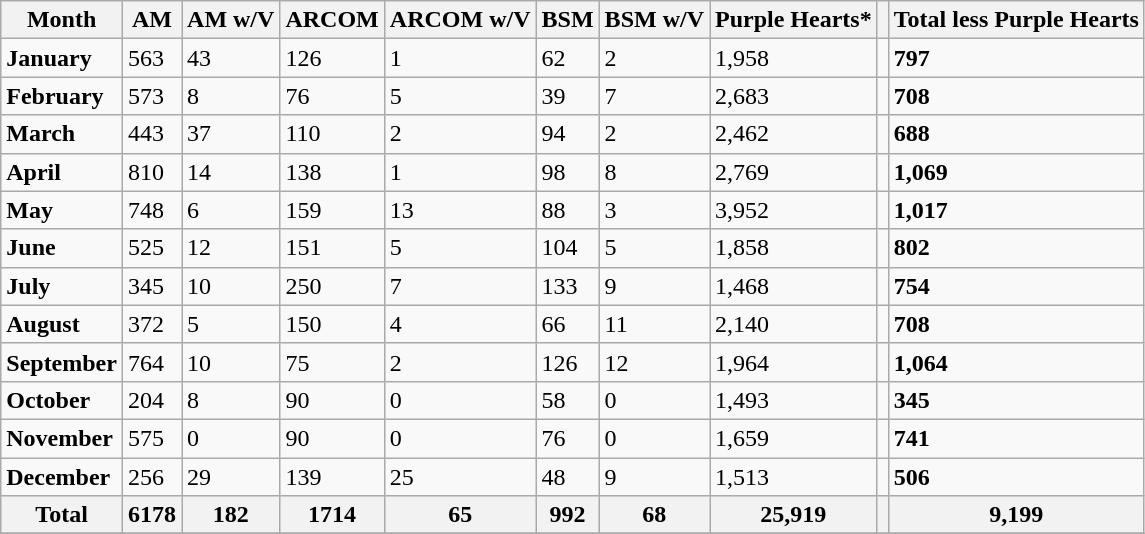<table class="wikitable">
<tr>
<th>Month</th>
<th>AM</th>
<th>AM w/V</th>
<th>ARCOM</th>
<th>ARCOM w/V</th>
<th>BSM</th>
<th>BSM w/V</th>
<th>Purple Hearts*</th>
<th></th>
<th>Total less Purple Hearts</th>
</tr>
<tr>
<td><strong>January</strong></td>
<td>563</td>
<td>43</td>
<td>126</td>
<td>1</td>
<td>62</td>
<td>2</td>
<td>1,958</td>
<td></td>
<td><strong>797</strong></td>
</tr>
<tr>
<td><strong>February</strong></td>
<td>573</td>
<td>8</td>
<td>76</td>
<td>5</td>
<td>39</td>
<td>7</td>
<td>2,683</td>
<td></td>
<td><strong>708</strong></td>
</tr>
<tr>
<td><strong>March</strong></td>
<td>443</td>
<td>37</td>
<td>110</td>
<td>2</td>
<td>94</td>
<td>2</td>
<td>2,462</td>
<td></td>
<td><strong>688</strong></td>
</tr>
<tr>
<td><strong>April</strong></td>
<td>810</td>
<td>14</td>
<td>138</td>
<td>1</td>
<td>98</td>
<td>8</td>
<td>2,769</td>
<td></td>
<td><strong>1,069</strong></td>
</tr>
<tr>
<td><strong>May</strong></td>
<td>748</td>
<td>6</td>
<td>159</td>
<td>13</td>
<td>88</td>
<td>3</td>
<td>3,952</td>
<td></td>
<td><strong>1,017</strong></td>
</tr>
<tr>
<td><strong>June</strong></td>
<td>525</td>
<td>12</td>
<td>151</td>
<td>5</td>
<td>104</td>
<td>5</td>
<td>1,858</td>
<td></td>
<td><strong>802</strong></td>
</tr>
<tr>
<td><strong>July</strong></td>
<td>345</td>
<td>10</td>
<td>250</td>
<td>7</td>
<td>133</td>
<td>9</td>
<td>1,468</td>
<td></td>
<td><strong>754</strong></td>
</tr>
<tr>
<td><strong>August</strong></td>
<td>372</td>
<td>5</td>
<td>150</td>
<td>4</td>
<td>66</td>
<td>11</td>
<td>2,140</td>
<td></td>
<td><strong>708</strong></td>
</tr>
<tr>
<td><strong>September</strong></td>
<td>764</td>
<td>10</td>
<td>75</td>
<td>2</td>
<td>126</td>
<td>12</td>
<td>1,964</td>
<td></td>
<td><strong>1,064</strong></td>
</tr>
<tr>
<td><strong>October</strong></td>
<td>204</td>
<td>8</td>
<td>90</td>
<td>0</td>
<td>58</td>
<td>0</td>
<td>1,493</td>
<td></td>
<td><strong>345</strong></td>
</tr>
<tr>
<td><strong>November</strong></td>
<td>575</td>
<td>0</td>
<td>90</td>
<td>0</td>
<td>76</td>
<td>0</td>
<td>1,659</td>
<td></td>
<td><strong>741</strong></td>
</tr>
<tr>
<td><strong>December</strong></td>
<td>256</td>
<td>29</td>
<td>139</td>
<td>25</td>
<td>48</td>
<td>9</td>
<td>1,513</td>
<td></td>
<td><strong>506</strong></td>
</tr>
<tr>
<th>Total</th>
<th>6178</th>
<th>182</th>
<th>1714</th>
<th>65</th>
<th>992</th>
<th>68</th>
<th>25,919</th>
<th></th>
<th>9,199</th>
</tr>
<tr>
</tr>
</table>
